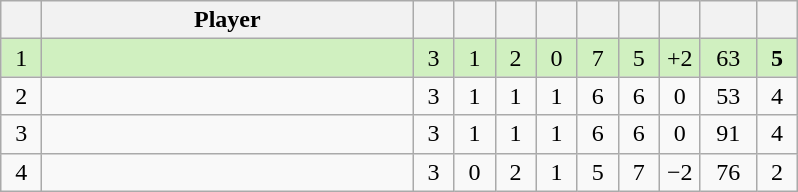<table class="wikitable" style="text-align:center; margin: 1em auto 1em auto, align:left">
<tr>
<th width=20></th>
<th width=240>Player</th>
<th width=20></th>
<th width=20></th>
<th width=20></th>
<th width=20></th>
<th width=20></th>
<th width=20></th>
<th width=20></th>
<th width=30></th>
<th width=20></th>
</tr>
<tr style="background:#D0F0C0;">
<td>1</td>
<td align=left></td>
<td>3</td>
<td>1</td>
<td>2</td>
<td>0</td>
<td>7</td>
<td>5</td>
<td>+2</td>
<td>63</td>
<td><strong>5</strong></td>
</tr>
<tr style=>
<td>2</td>
<td align=left></td>
<td>3</td>
<td>1</td>
<td>1</td>
<td>1</td>
<td>6</td>
<td>6</td>
<td>0</td>
<td>53</td>
<td>4</td>
</tr>
<tr style=>
<td>3</td>
<td align=left></td>
<td>3</td>
<td>1</td>
<td>1</td>
<td>1</td>
<td>6</td>
<td>6</td>
<td>0</td>
<td>91</td>
<td>4</td>
</tr>
<tr style=>
<td>4</td>
<td align=left></td>
<td>3</td>
<td>0</td>
<td>2</td>
<td>1</td>
<td>5</td>
<td>7</td>
<td>−2</td>
<td>76</td>
<td>2</td>
</tr>
</table>
